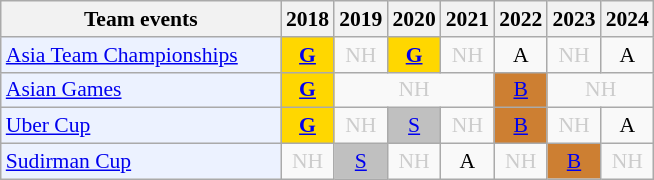<table class="wikitable" style="font-size: 90%; text-align:center">
<tr>
<th width=180>Team events</th>
<th>2018</th>
<th>2019</th>
<th>2020</th>
<th>2021</th>
<th>2022</th>
<th>2023</th>
<th>2024</th>
</tr>
<tr>
<td bgcolor="#ECF2FF"; align="left"><a href='#'>Asia Team Championships</a></td>
<td bgcolor=gold><a href='#'><strong>G</strong></a></td>
<td style=color:#ccc>NH</td>
<td bgcolor=gold><a href='#'><strong>G</strong></a></td>
<td style=color:#ccc>NH</td>
<td>A</td>
<td style=color:#ccc>NH</td>
<td>A</td>
</tr>
<tr>
<td bgcolor="#ECF2FF"; align="left"><a href='#'>Asian Games</a></td>
<td bgcolor=gold><a href='#'><strong>G</strong></a></td>
<td colspan="3" style=color:#ccc>NH</td>
<td bgcolor=CD7F32><a href='#'>B</a></td>
<td colspan="2" style=color:#ccc>NH</td>
</tr>
<tr>
<td bgcolor="#ECF2FF"; align="left"><a href='#'>Uber Cup</a></td>
<td bgcolor=gold><a href='#'><strong>G</strong></a></td>
<td style=color:#ccc>NH</td>
<td bgcolor=silver><a href='#'>S</a></td>
<td style=color:#ccc>NH</td>
<td bgcolor=CD7F32><a href='#'>B</a></td>
<td style=color:#ccc>NH</td>
<td>A</td>
</tr>
<tr>
<td bgcolor="#ECF2FF"; align="left"><a href='#'>Sudirman Cup</a></td>
<td style=color:#ccc>NH</td>
<td bgcolor=silver><a href='#'>S</a></td>
<td style=color:#ccc>NH</td>
<td>A</td>
<td style=color:#ccc>NH</td>
<td bgcolor=CD7F32><a href='#'>B</a></td>
<td style=color:#ccc>NH</td>
</tr>
</table>
